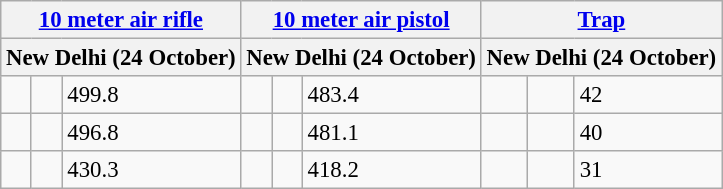<table class="wikitable" style="font-size: 95%">
<tr>
<th colspan="3"><a href='#'>10 meter air rifle</a></th>
<th colspan="3"><a href='#'>10 meter air pistol</a></th>
<th colspan="3"><a href='#'>Trap</a></th>
</tr>
<tr>
<th colspan="3">New Delhi  (24 October)</th>
<th colspan="3">New Delhi  (24 October)</th>
<th colspan="3">New Delhi  (24 October)</th>
</tr>
<tr>
<td></td>
<td><br></td>
<td>499.8</td>
<td></td>
<td><br></td>
<td>483.4</td>
<td></td>
<td><br></td>
<td>42</td>
</tr>
<tr>
<td></td>
<td><br></td>
<td>496.8</td>
<td></td>
<td><br></td>
<td>481.1</td>
<td></td>
<td><br></td>
<td>40</td>
</tr>
<tr>
<td></td>
<td><br></td>
<td>430.3</td>
<td></td>
<td><br></td>
<td>418.2</td>
<td></td>
<td><br></td>
<td>31</td>
</tr>
</table>
